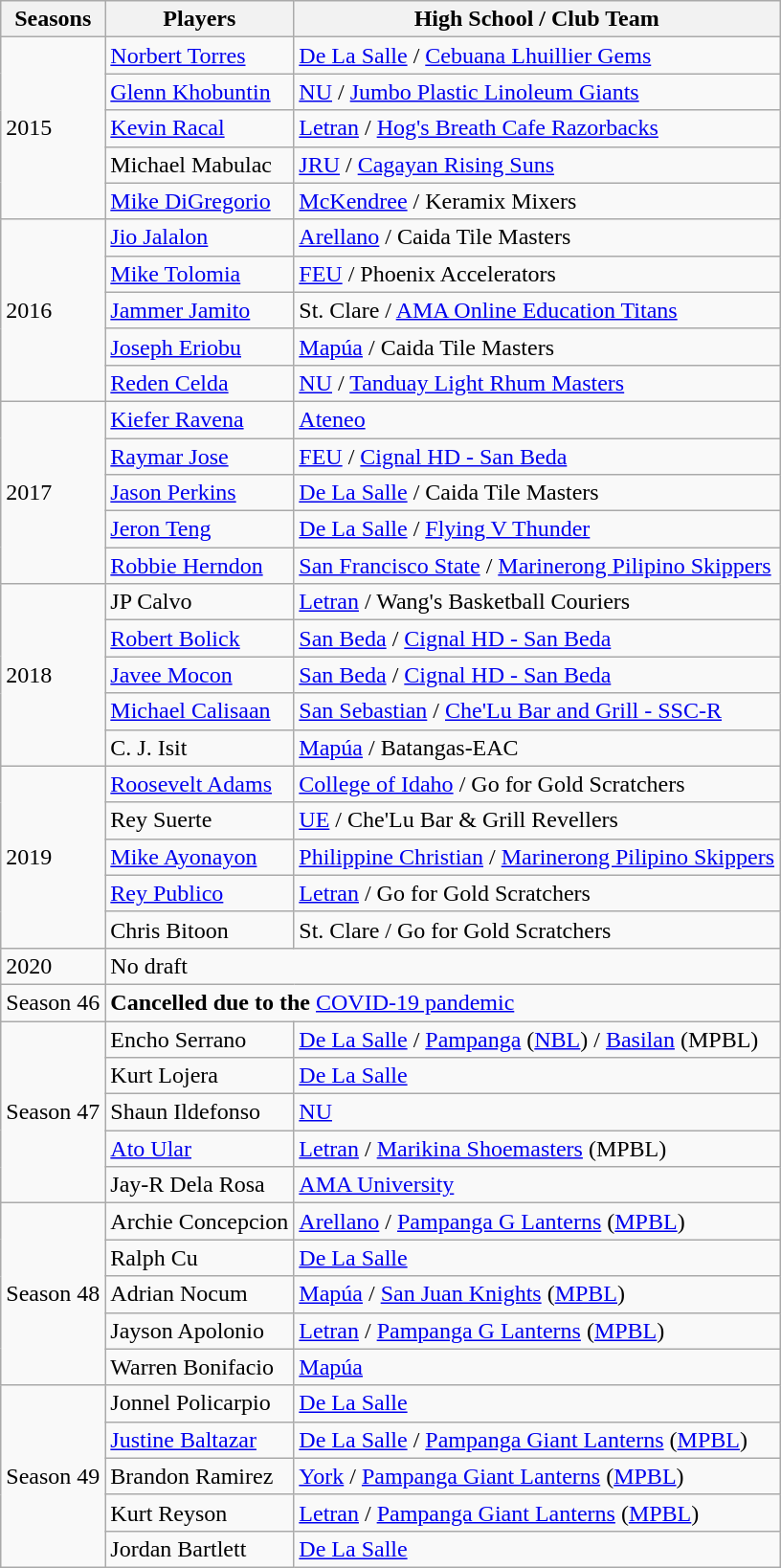<table class="wikitable">
<tr>
<th>Seasons</th>
<th>Players</th>
<th>High School / Club Team</th>
</tr>
<tr>
<td rowspan="5">2015</td>
<td><a href='#'>Norbert Torres</a></td>
<td><a href='#'>De La Salle</a> / <a href='#'>Cebuana Lhuillier Gems</a></td>
</tr>
<tr>
<td><a href='#'>Glenn Khobuntin</a></td>
<td><a href='#'>NU</a> / <a href='#'>Jumbo Plastic Linoleum Giants</a></td>
</tr>
<tr>
<td><a href='#'>Kevin Racal</a></td>
<td><a href='#'>Letran</a> / <a href='#'>Hog's Breath Cafe Razorbacks</a></td>
</tr>
<tr>
<td>Michael Mabulac</td>
<td><a href='#'>JRU</a> / <a href='#'>Cagayan Rising Suns</a></td>
</tr>
<tr>
<td><a href='#'>Mike DiGregorio</a></td>
<td><a href='#'>McKendree</a> / Keramix Mixers</td>
</tr>
<tr>
<td rowspan="5">2016</td>
<td><a href='#'>Jio Jalalon</a></td>
<td><a href='#'>Arellano</a> / Caida Tile Masters</td>
</tr>
<tr>
<td><a href='#'>Mike Tolomia</a></td>
<td><a href='#'>FEU</a> / Phoenix Accelerators</td>
</tr>
<tr>
<td><a href='#'>Jammer Jamito</a></td>
<td>St. Clare / <a href='#'>AMA Online Education Titans</a></td>
</tr>
<tr>
<td><a href='#'>Joseph Eriobu</a></td>
<td><a href='#'>Mapúa</a> / Caida Tile Masters</td>
</tr>
<tr>
<td><a href='#'>Reden Celda</a></td>
<td><a href='#'>NU</a> / <a href='#'>Tanduay Light Rhum Masters</a></td>
</tr>
<tr>
<td rowspan="5">2017</td>
<td><a href='#'>Kiefer Ravena</a></td>
<td><a href='#'>Ateneo</a></td>
</tr>
<tr>
<td><a href='#'>Raymar Jose</a></td>
<td><a href='#'>FEU</a> / <a href='#'>Cignal HD - San Beda</a></td>
</tr>
<tr>
<td><a href='#'>Jason Perkins</a></td>
<td><a href='#'>De La Salle</a> / Caida Tile Masters</td>
</tr>
<tr>
<td><a href='#'>Jeron Teng</a></td>
<td><a href='#'>De La Salle</a> / <a href='#'>Flying V Thunder</a></td>
</tr>
<tr>
<td><a href='#'>Robbie Herndon</a></td>
<td><a href='#'>San Francisco State</a> / <a href='#'>Marinerong Pilipino Skippers</a></td>
</tr>
<tr>
<td rowspan="5">2018</td>
<td>JP Calvo</td>
<td><a href='#'>Letran</a> / Wang's Basketball Couriers</td>
</tr>
<tr>
<td><a href='#'>Robert Bolick</a></td>
<td><a href='#'>San Beda</a> / <a href='#'>Cignal HD - San Beda</a></td>
</tr>
<tr>
<td><a href='#'>Javee Mocon</a></td>
<td><a href='#'>San Beda</a> / <a href='#'>Cignal HD - San Beda</a></td>
</tr>
<tr>
<td><a href='#'>Michael Calisaan</a></td>
<td><a href='#'>San Sebastian</a> / <a href='#'>Che'Lu Bar and Grill - SSC-R</a></td>
</tr>
<tr>
<td>C. J. Isit</td>
<td><a href='#'>Mapúa</a> / Batangas-EAC</td>
</tr>
<tr>
<td rowspan="5">2019</td>
<td><a href='#'>Roosevelt Adams</a></td>
<td><a href='#'>College of Idaho</a> / Go for Gold Scratchers</td>
</tr>
<tr>
<td>Rey Suerte</td>
<td><a href='#'>UE</a> / Che'Lu Bar & Grill Revellers</td>
</tr>
<tr>
<td><a href='#'>Mike Ayonayon</a></td>
<td><a href='#'>Philippine Christian</a> / <a href='#'>Marinerong Pilipino Skippers</a></td>
</tr>
<tr>
<td><a href='#'>Rey Publico</a></td>
<td><a href='#'>Letran</a> / Go for Gold Scratchers</td>
</tr>
<tr>
<td>Chris Bitoon</td>
<td>St. Clare / Go for Gold Scratchers</td>
</tr>
<tr>
<td>2020</td>
<td colspan="2">No draft</td>
</tr>
<tr>
<td>Season 46</td>
<td colspan="2"><strong>Cancelled due to the</strong> <a href='#'>COVID-19 pandemic</a></td>
</tr>
<tr>
<td rowspan="5">Season 47</td>
<td>Encho Serrano</td>
<td><a href='#'>De La Salle</a> / <a href='#'>Pampanga</a> (<a href='#'>NBL</a>) / <a href='#'>Basilan</a> (MPBL)</td>
</tr>
<tr>
<td>Kurt Lojera</td>
<td><a href='#'>De La Salle</a></td>
</tr>
<tr>
<td>Shaun Ildefonso</td>
<td><a href='#'>NU</a></td>
</tr>
<tr>
<td><a href='#'>Ato Ular</a></td>
<td><a href='#'>Letran</a> / <a href='#'>Marikina Shoemasters</a> (MPBL)</td>
</tr>
<tr>
<td>Jay-R Dela Rosa</td>
<td><a href='#'>AMA University</a></td>
</tr>
<tr>
<td rowspan="5">Season 48</td>
<td>Archie Concepcion</td>
<td><a href='#'>Arellano</a> / <a href='#'>Pampanga G Lanterns</a> (<a href='#'>MPBL</a>)</td>
</tr>
<tr>
<td>Ralph Cu</td>
<td><a href='#'>De La Salle</a></td>
</tr>
<tr>
<td>Adrian Nocum</td>
<td><a href='#'>Mapúa</a> / <a href='#'>San Juan Knights</a> (<a href='#'>MPBL</a>)</td>
</tr>
<tr>
<td>Jayson Apolonio</td>
<td><a href='#'>Letran</a> / <a href='#'>Pampanga G Lanterns</a> (<a href='#'>MPBL</a>)</td>
</tr>
<tr>
<td>Warren Bonifacio</td>
<td><a href='#'>Mapúa</a></td>
</tr>
<tr>
<td rowspan="5">Season 49</td>
<td>Jonnel Policarpio</td>
<td><a href='#'>De La Salle</a></td>
</tr>
<tr>
<td><a href='#'>Justine Baltazar</a></td>
<td><a href='#'>De La Salle</a> / <a href='#'>Pampanga Giant Lanterns</a> (<a href='#'>MPBL</a>)</td>
</tr>
<tr>
<td>Brandon Ramirez</td>
<td><a href='#'>York</a> / <a href='#'>Pampanga Giant Lanterns</a> (<a href='#'>MPBL</a>)</td>
</tr>
<tr>
<td>Kurt Reyson</td>
<td><a href='#'>Letran</a> / <a href='#'>Pampanga Giant Lanterns</a> (<a href='#'>MPBL</a>)</td>
</tr>
<tr>
<td>Jordan Bartlett</td>
<td><a href='#'>De La Salle</a></td>
</tr>
</table>
